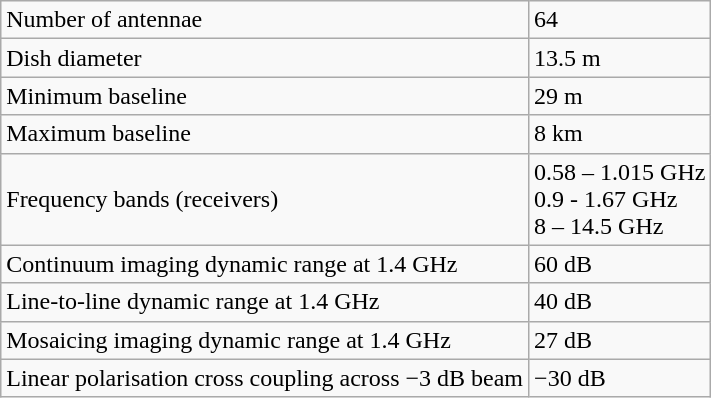<table class="wikitable">
<tr>
<td>Number of antennae</td>
<td>64</td>
</tr>
<tr>
<td>Dish diameter</td>
<td>13.5 m</td>
</tr>
<tr>
<td>Minimum baseline</td>
<td>29 m</td>
</tr>
<tr>
<td>Maximum baseline</td>
<td>8 km</td>
</tr>
<tr>
<td>Frequency bands (receivers)</td>
<td>0.58 – 1.015 GHz<br>0.9 - 1.67 GHz<br>8 – 14.5 GHz</td>
</tr>
<tr>
<td>Continuum imaging dynamic range at 1.4 GHz</td>
<td>60 dB</td>
</tr>
<tr>
<td>Line-to-line dynamic range at 1.4 GHz</td>
<td>40 dB</td>
</tr>
<tr>
<td>Mosaicing imaging dynamic range at 1.4 GHz</td>
<td>27 dB</td>
</tr>
<tr>
<td>Linear polarisation cross coupling across −3 dB beam</td>
<td>−30 dB</td>
</tr>
</table>
